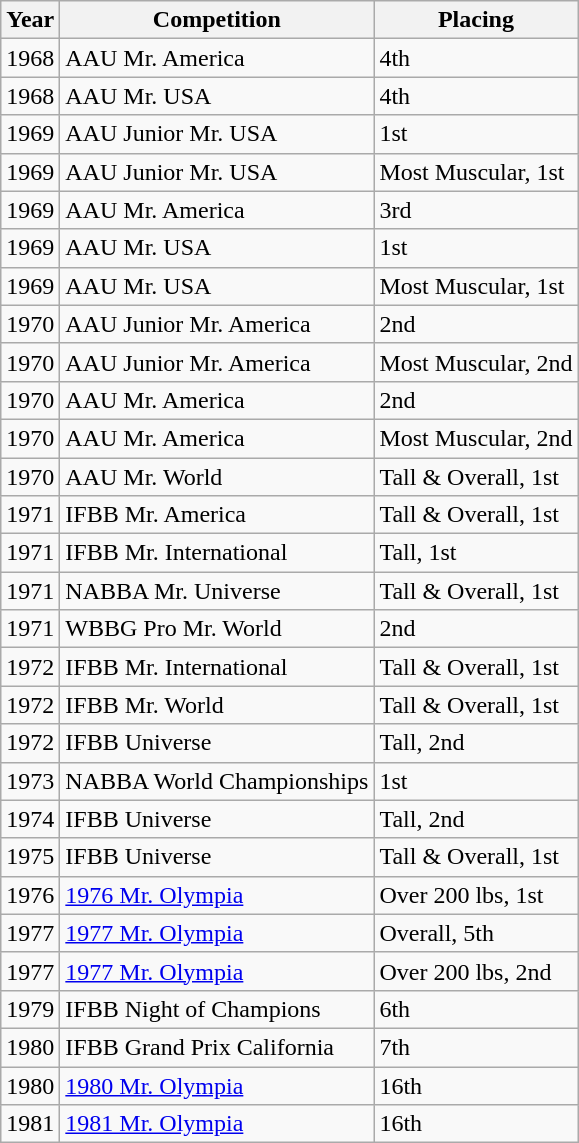<table class="wikitable">
<tr>
<th>Year</th>
<th>Competition</th>
<th>Placing</th>
</tr>
<tr>
<td>1968</td>
<td>AAU Mr. America</td>
<td>4th</td>
</tr>
<tr>
<td>1968</td>
<td>AAU Mr. USA</td>
<td>4th</td>
</tr>
<tr>
<td>1969</td>
<td>AAU Junior Mr. USA</td>
<td>1st</td>
</tr>
<tr>
<td>1969</td>
<td>AAU Junior Mr. USA</td>
<td>Most Muscular, 1st</td>
</tr>
<tr>
<td>1969</td>
<td>AAU Mr. America</td>
<td>3rd</td>
</tr>
<tr>
<td>1969</td>
<td>AAU Mr. USA</td>
<td>1st</td>
</tr>
<tr>
<td>1969</td>
<td>AAU Mr. USA</td>
<td>Most Muscular, 1st</td>
</tr>
<tr>
<td>1970</td>
<td>AAU Junior Mr. America</td>
<td>2nd</td>
</tr>
<tr>
<td>1970</td>
<td>AAU Junior Mr. America</td>
<td>Most Muscular, 2nd</td>
</tr>
<tr>
<td>1970</td>
<td>AAU Mr. America</td>
<td>2nd</td>
</tr>
<tr>
<td>1970</td>
<td>AAU Mr. America</td>
<td>Most Muscular, 2nd</td>
</tr>
<tr>
<td>1970</td>
<td>AAU Mr. World</td>
<td>Tall & Overall, 1st</td>
</tr>
<tr>
<td>1971</td>
<td>IFBB Mr. America</td>
<td>Tall & Overall, 1st</td>
</tr>
<tr>
<td>1971</td>
<td>IFBB Mr. International</td>
<td>Tall, 1st</td>
</tr>
<tr>
<td>1971</td>
<td>NABBA Mr. Universe</td>
<td>Tall & Overall, 1st</td>
</tr>
<tr>
<td>1971</td>
<td>WBBG Pro Mr. World</td>
<td>2nd</td>
</tr>
<tr>
<td>1972</td>
<td>IFBB Mr. International</td>
<td>Tall & Overall, 1st</td>
</tr>
<tr>
<td>1972</td>
<td>IFBB Mr. World</td>
<td>Tall & Overall, 1st</td>
</tr>
<tr>
<td>1972</td>
<td>IFBB Universe</td>
<td>Tall, 2nd</td>
</tr>
<tr>
<td>1973</td>
<td>NABBA World Championships</td>
<td>1st</td>
</tr>
<tr>
<td>1974</td>
<td>IFBB Universe</td>
<td>Tall, 2nd</td>
</tr>
<tr>
<td>1975</td>
<td>IFBB Universe</td>
<td>Tall & Overall, 1st</td>
</tr>
<tr>
<td>1976</td>
<td><a href='#'>1976 Mr. Olympia</a></td>
<td>Over 200 lbs, 1st</td>
</tr>
<tr>
<td>1977</td>
<td><a href='#'>1977 Mr. Olympia</a></td>
<td>Overall, 5th</td>
</tr>
<tr>
<td>1977</td>
<td><a href='#'>1977 Mr. Olympia</a></td>
<td>Over 200 lbs, 2nd</td>
</tr>
<tr>
<td>1979</td>
<td>IFBB Night of Champions</td>
<td>6th</td>
</tr>
<tr>
<td>1980</td>
<td>IFBB Grand Prix California</td>
<td>7th</td>
</tr>
<tr>
<td>1980</td>
<td><a href='#'>1980 Mr. Olympia</a></td>
<td>16th</td>
</tr>
<tr>
<td>1981</td>
<td><a href='#'>1981 Mr. Olympia</a></td>
<td>16th</td>
</tr>
</table>
